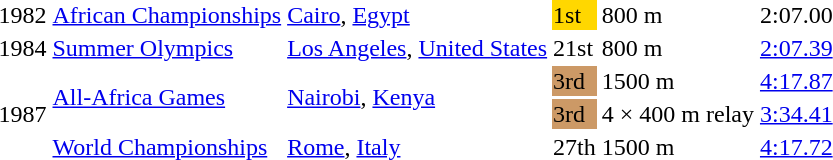<table>
<tr>
<td>1982</td>
<td><a href='#'>African Championships</a></td>
<td><a href='#'>Cairo</a>, <a href='#'>Egypt</a></td>
<td bgcolor=gold>1st</td>
<td>800 m</td>
<td>2:07.00</td>
</tr>
<tr>
<td>1984</td>
<td><a href='#'>Summer Olympics</a></td>
<td><a href='#'>Los Angeles</a>, <a href='#'>United States</a></td>
<td>21st</td>
<td>800 m</td>
<td><a href='#'>2:07.39</a></td>
</tr>
<tr>
<td rowspan=3>1987</td>
<td rowspan=2><a href='#'>All-Africa Games</a></td>
<td rowspan=2><a href='#'>Nairobi</a>, <a href='#'>Kenya</a></td>
<td bgcolor=cc9966>3rd</td>
<td>1500 m</td>
<td><a href='#'>4:17.87</a></td>
</tr>
<tr>
<td bgcolor=cc9966>3rd</td>
<td>4 × 400 m relay</td>
<td><a href='#'>3:34.41</a></td>
</tr>
<tr>
<td><a href='#'>World Championships</a></td>
<td><a href='#'>Rome</a>, <a href='#'>Italy</a></td>
<td>27th</td>
<td>1500 m</td>
<td><a href='#'>4:17.72</a></td>
</tr>
<tr>
</tr>
</table>
